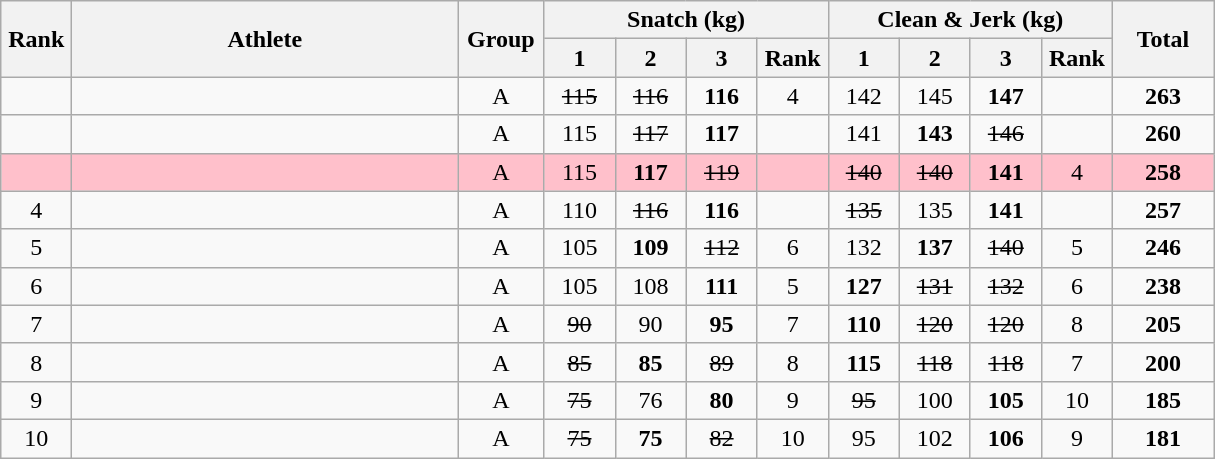<table class = "wikitable" style="text-align:center;">
<tr>
<th rowspan=2 width=40>Rank</th>
<th rowspan=2 width=250>Athlete</th>
<th rowspan=2 width=50>Group</th>
<th colspan=4>Snatch (kg)</th>
<th colspan=4>Clean & Jerk (kg)</th>
<th rowspan=2 width=60>Total</th>
</tr>
<tr>
<th width=40>1</th>
<th width=40>2</th>
<th width=40>3</th>
<th width=40>Rank</th>
<th width=40>1</th>
<th width=40>2</th>
<th width=40>3</th>
<th width=40>Rank</th>
</tr>
<tr>
<td></td>
<td align=left></td>
<td>A</td>
<td><s>115</s></td>
<td><s>116</s></td>
<td><strong>116</strong></td>
<td>4</td>
<td>142</td>
<td>145</td>
<td><strong>147</strong></td>
<td></td>
<td><strong>263</strong></td>
</tr>
<tr>
<td></td>
<td align=left></td>
<td>A</td>
<td>115</td>
<td><s>117</s></td>
<td><strong>117</strong></td>
<td></td>
<td>141</td>
<td><strong>143</strong></td>
<td><s>146</s></td>
<td></td>
<td><strong>260</strong></td>
</tr>
<tr bgcolor=pink>
<td></td>
<td align=left></td>
<td>A</td>
<td>115</td>
<td><strong>117</strong></td>
<td><s>119</s></td>
<td></td>
<td><s>140</s></td>
<td><s>140</s></td>
<td><strong>141</strong></td>
<td>4</td>
<td><strong>258</strong></td>
</tr>
<tr>
<td>4</td>
<td align=left></td>
<td>A</td>
<td>110</td>
<td><s>116</s></td>
<td><strong>116</strong></td>
<td></td>
<td><s>135</s></td>
<td>135</td>
<td><strong>141</strong></td>
<td></td>
<td><strong>257</strong></td>
</tr>
<tr>
<td>5</td>
<td align=left></td>
<td>A</td>
<td>105</td>
<td><strong>109</strong></td>
<td><s>112</s></td>
<td>6</td>
<td>132</td>
<td><strong>137</strong></td>
<td><s>140</s></td>
<td>5</td>
<td><strong>246</strong></td>
</tr>
<tr>
<td>6</td>
<td align=left></td>
<td>A</td>
<td>105</td>
<td>108</td>
<td><strong>111</strong></td>
<td>5</td>
<td><strong>127</strong></td>
<td><s>131</s></td>
<td><s>132</s></td>
<td>6</td>
<td><strong>238</strong></td>
</tr>
<tr>
<td>7</td>
<td align=left></td>
<td>A</td>
<td><s>90</s></td>
<td>90</td>
<td><strong>95</strong></td>
<td>7</td>
<td><strong>110</strong></td>
<td><s>120</s></td>
<td><s>120</s></td>
<td>8</td>
<td><strong>205</strong></td>
</tr>
<tr>
<td>8</td>
<td align=left></td>
<td>A</td>
<td><s>85</s></td>
<td><strong>85</strong></td>
<td><s>89</s></td>
<td>8</td>
<td><strong>115</strong></td>
<td><s>118</s></td>
<td><s>118</s></td>
<td>7</td>
<td><strong>200</strong></td>
</tr>
<tr>
<td>9</td>
<td align=left></td>
<td>A</td>
<td><s>75</s></td>
<td>76</td>
<td><strong>80</strong></td>
<td>9</td>
<td><s>95</s></td>
<td>100</td>
<td><strong>105</strong></td>
<td>10</td>
<td><strong>185</strong></td>
</tr>
<tr>
<td>10</td>
<td align=left></td>
<td>A</td>
<td><s>75</s></td>
<td><strong>75</strong></td>
<td><s>82</s></td>
<td>10</td>
<td>95</td>
<td>102</td>
<td><strong>106</strong></td>
<td>9</td>
<td><strong>181</strong></td>
</tr>
</table>
